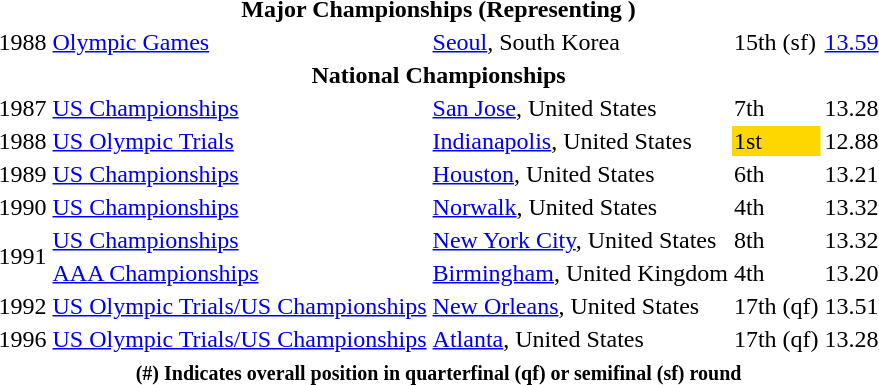<table>
<tr>
<th colspan=6>Major Championships (Representing )</th>
</tr>
<tr>
<td>1988</td>
<td><a href='#'>Olympic Games</a></td>
<td><a href='#'>Seoul</a>, South Korea</td>
<td>15th (sf)</td>
<td><a href='#'>13.59</a></td>
</tr>
<tr>
<th colspan=6>National Championships</th>
</tr>
<tr>
<td>1987</td>
<td><a href='#'>US Championships</a></td>
<td><a href='#'>San Jose</a>, United States</td>
<td>7th</td>
<td>13.28</td>
</tr>
<tr>
<td>1988</td>
<td><a href='#'>US Olympic Trials</a></td>
<td><a href='#'>Indianapolis</a>, United States</td>
<td bgcolor=gold>1st</td>
<td>12.88</td>
</tr>
<tr>
<td>1989</td>
<td><a href='#'>US Championships</a></td>
<td><a href='#'>Houston</a>, United States</td>
<td>6th</td>
<td>13.21</td>
</tr>
<tr>
<td>1990</td>
<td><a href='#'>US Championships</a></td>
<td><a href='#'>Norwalk</a>, United States</td>
<td>4th</td>
<td>13.32</td>
</tr>
<tr>
<td rowspan=2>1991</td>
<td><a href='#'>US Championships</a></td>
<td><a href='#'>New York City</a>, United States</td>
<td>8th</td>
<td>13.32</td>
</tr>
<tr>
<td><a href='#'>AAA Championships</a></td>
<td><a href='#'>Birmingham</a>, United Kingdom</td>
<td>4th</td>
<td>13.20</td>
</tr>
<tr>
<td>1992</td>
<td><a href='#'>US Olympic Trials/US Championships</a></td>
<td><a href='#'>New Orleans</a>, United States</td>
<td>17th (qf)</td>
<td>13.51</td>
</tr>
<tr>
<td>1996</td>
<td><a href='#'>US Olympic Trials/US Championships</a></td>
<td><a href='#'>Atlanta</a>, United States</td>
<td>17th (qf)</td>
<td>13.28</td>
</tr>
<tr>
<th colspan=6><small><strong> (#) Indicates overall position in quarterfinal (qf) or semifinal (sf) round</strong></small></th>
</tr>
</table>
